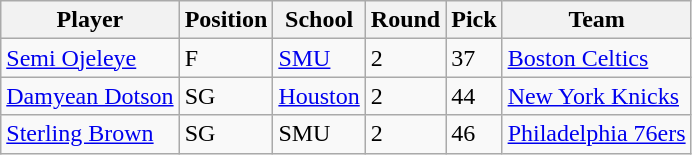<table class="wikitable" border="1">
<tr>
<th>Player</th>
<th>Position</th>
<th>School</th>
<th>Round</th>
<th>Pick</th>
<th>Team</th>
</tr>
<tr>
<td><a href='#'>Semi Ojeleye</a></td>
<td>F</td>
<td><a href='#'>SMU</a></td>
<td>2</td>
<td>37</td>
<td><a href='#'>Boston Celtics</a></td>
</tr>
<tr>
<td><a href='#'>Damyean Dotson</a></td>
<td>SG</td>
<td><a href='#'>Houston</a></td>
<td>2</td>
<td>44</td>
<td><a href='#'>New York Knicks</a></td>
</tr>
<tr>
<td><a href='#'>Sterling Brown</a></td>
<td>SG</td>
<td>SMU</td>
<td>2</td>
<td>46</td>
<td><a href='#'>Philadelphia 76ers</a></td>
</tr>
</table>
